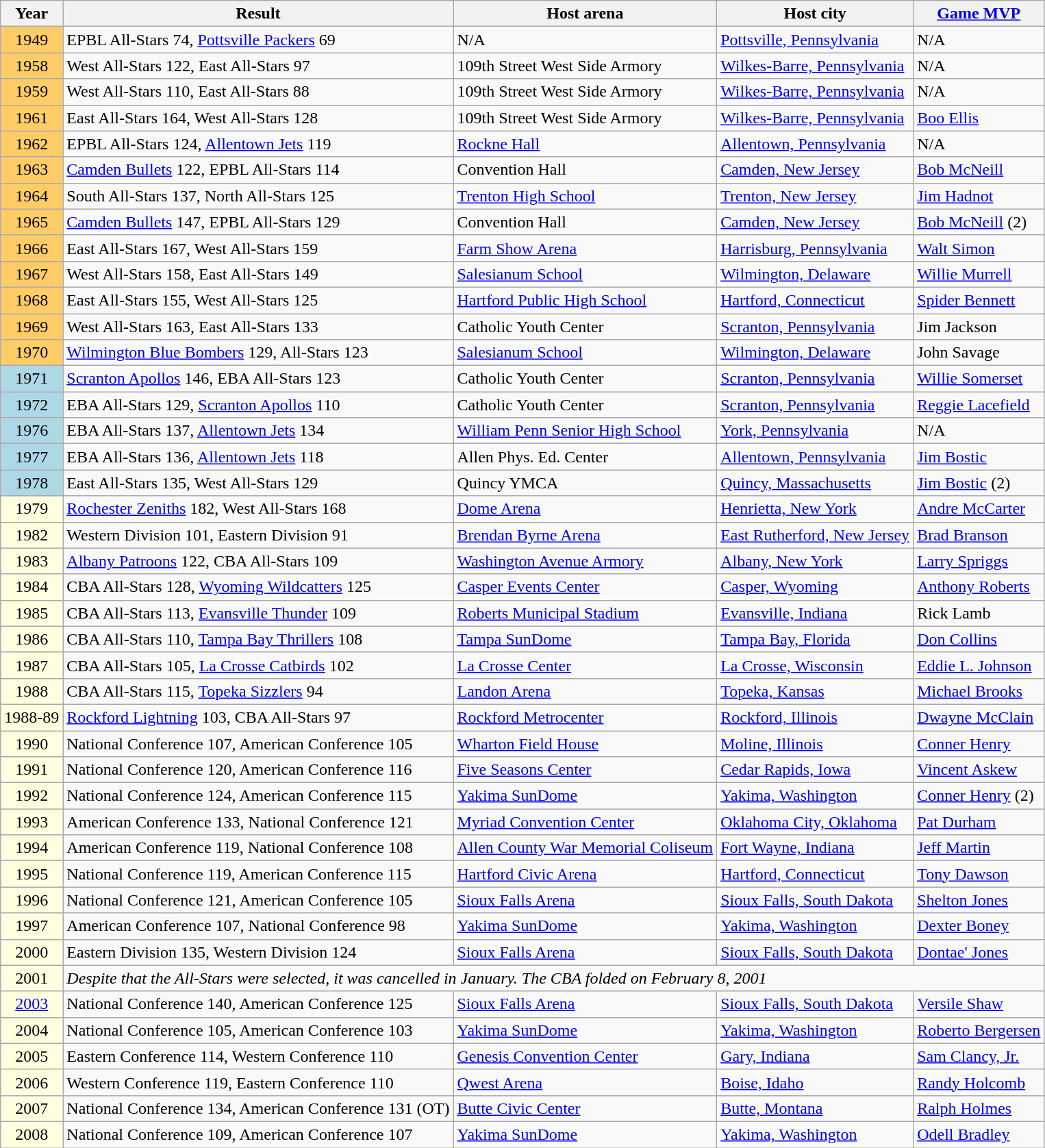<table class="wikitable sortable">
<tr>
<th>Year</th>
<th>Result</th>
<th>Host arena</th>
<th>Host city</th>
<th><a href='#'>Game MVP</a></th>
</tr>
<tr>
<td bgcolor=#FFCC66 align="center">1949</td>
<td>EPBL All-Stars 74, <a href='#'>Pottsville Packers</a> 69</td>
<td>N/A</td>
<td><a href='#'>Pottsville, Pennsylvania</a></td>
<td>N/A</td>
</tr>
<tr>
<td bgcolor=#FFCC66 align="center">1958</td>
<td>West All-Stars 122, East All-Stars 97</td>
<td>109th Street West Side Armory</td>
<td><a href='#'>Wilkes-Barre, Pennsylvania</a></td>
<td>N/A</td>
</tr>
<tr>
<td bgcolor=#FFCC66 align="center">1959</td>
<td>West All-Stars 110, East All-Stars 88</td>
<td>109th Street West Side Armory</td>
<td><a href='#'>Wilkes-Barre, Pennsylvania</a></td>
<td>N/A</td>
</tr>
<tr>
<td bgcolor=#FFCC66 align="center">1961</td>
<td>East All-Stars 164, West All-Stars 128</td>
<td>109th Street West Side Armory</td>
<td><a href='#'>Wilkes-Barre, Pennsylvania</a></td>
<td><a href='#'>Boo Ellis</a></td>
</tr>
<tr>
<td bgcolor=#FFCC66 align="center">1962</td>
<td>EPBL All-Stars 124, <a href='#'>Allentown Jets</a> 119</td>
<td><a href='#'>Rockne Hall</a></td>
<td><a href='#'>Allentown, Pennsylvania</a></td>
<td>N/A</td>
</tr>
<tr>
<td bgcolor=#FFCC66 align="center">1963</td>
<td><a href='#'>Camden Bullets</a> 122, EPBL All-Stars 114</td>
<td>Convention Hall</td>
<td><a href='#'>Camden, New Jersey</a></td>
<td><a href='#'>Bob McNeill</a></td>
</tr>
<tr>
<td bgcolor=#FFCC66 align="center">1964</td>
<td>South All-Stars 137, North All-Stars 125</td>
<td><a href='#'>Trenton High School</a></td>
<td><a href='#'>Trenton, New Jersey</a></td>
<td><a href='#'>Jim Hadnot</a></td>
</tr>
<tr>
<td bgcolor=#FFCC66 align="center">1965</td>
<td><a href='#'>Camden Bullets</a> 147, EPBL All-Stars 129</td>
<td>Convention Hall</td>
<td><a href='#'>Camden, New Jersey</a></td>
<td><a href='#'>Bob McNeill</a> (2)</td>
</tr>
<tr>
<td bgcolor=#FFCC66 align="center">1966</td>
<td>East All-Stars 167, West All-Stars 159</td>
<td><a href='#'>Farm Show Arena</a></td>
<td><a href='#'>Harrisburg, Pennsylvania</a></td>
<td><a href='#'>Walt Simon</a></td>
</tr>
<tr>
<td bgcolor=#FFCC66 align="center">1967</td>
<td>West All-Stars 158, East All-Stars 149</td>
<td><a href='#'>Salesianum School</a></td>
<td><a href='#'>Wilmington, Delaware</a></td>
<td><a href='#'>Willie Murrell</a></td>
</tr>
<tr>
<td bgcolor=#FFCC66 align="center">1968</td>
<td>East All-Stars 155, West All-Stars 125</td>
<td><a href='#'>Hartford Public High School</a></td>
<td><a href='#'>Hartford, Connecticut</a></td>
<td><a href='#'>Spider Bennett</a></td>
</tr>
<tr>
<td bgcolor=#FFCC66 align="center">1969</td>
<td>West All-Stars 163, East All-Stars 133</td>
<td>Catholic Youth Center</td>
<td><a href='#'>Scranton, Pennsylvania</a></td>
<td>Jim Jackson</td>
</tr>
<tr>
<td bgcolor=#FFCC66 align="center">1970</td>
<td><a href='#'>Wilmington Blue Bombers</a> 129, All-Stars 123</td>
<td><a href='#'>Salesianum School</a></td>
<td><a href='#'>Wilmington, Delaware</a></td>
<td>John Savage</td>
</tr>
<tr>
<td bgcolor=lightblue align="center">1971</td>
<td><a href='#'>Scranton Apollos</a> 146, EBA All-Stars 123</td>
<td>Catholic Youth Center</td>
<td><a href='#'>Scranton, Pennsylvania</a></td>
<td><a href='#'>Willie Somerset</a></td>
</tr>
<tr>
<td bgcolor=lightblue align="center">1972</td>
<td>EBA All-Stars 129, <a href='#'>Scranton Apollos</a> 110</td>
<td>Catholic Youth Center</td>
<td><a href='#'>Scranton, Pennsylvania</a></td>
<td><a href='#'>Reggie Lacefield</a></td>
</tr>
<tr>
<td bgcolor=lightblue align="center">1976</td>
<td>EBA All-Stars 137, <a href='#'>Allentown Jets</a> 134</td>
<td><a href='#'>William Penn Senior High School</a></td>
<td><a href='#'>York, Pennsylvania</a></td>
<td>N/A</td>
</tr>
<tr>
<td bgcolor=lightblue align="center">1977</td>
<td>EBA All-Stars 136, <a href='#'>Allentown Jets</a> 118</td>
<td>Allen Phys. Ed. Center</td>
<td><a href='#'>Allentown, Pennsylvania</a></td>
<td><a href='#'>Jim Bostic</a></td>
</tr>
<tr>
<td bgcolor=lightblue align="center">1978</td>
<td>East All-Stars 135, West All-Stars 129</td>
<td>Quincy YMCA</td>
<td><a href='#'>Quincy, Massachusetts</a></td>
<td><a href='#'>Jim Bostic</a> (2)</td>
</tr>
<tr>
<td bgcolor=lightyellow align="center">1979</td>
<td><a href='#'>Rochester Zeniths</a> 182, West All-Stars 168</td>
<td><a href='#'>Dome Arena</a></td>
<td><a href='#'>Henrietta, New York</a></td>
<td><a href='#'>Andre McCarter</a></td>
</tr>
<tr>
<td bgcolor=lightyellow align="center">1982</td>
<td>Western Division 101, Eastern Division 91</td>
<td><a href='#'>Brendan Byrne Arena</a></td>
<td><a href='#'>East Rutherford, New Jersey</a></td>
<td><a href='#'>Brad Branson</a></td>
</tr>
<tr>
<td bgcolor=lightyellow align="center">1983</td>
<td><a href='#'>Albany Patroons</a> 122, CBA All-Stars 109</td>
<td><a href='#'>Washington Avenue Armory</a></td>
<td><a href='#'>Albany, New York</a></td>
<td><a href='#'>Larry Spriggs</a></td>
</tr>
<tr>
<td bgcolor=lightyellow align="center">1984</td>
<td>CBA All-Stars 128, <a href='#'>Wyoming Wildcatters</a> 125</td>
<td><a href='#'>Casper Events Center</a></td>
<td><a href='#'>Casper, Wyoming</a></td>
<td><a href='#'>Anthony Roberts</a></td>
</tr>
<tr>
<td bgcolor=lightyellow align="center">1985</td>
<td>CBA All-Stars 113, <a href='#'>Evansville Thunder</a> 109</td>
<td><a href='#'>Roberts Municipal Stadium</a></td>
<td><a href='#'>Evansville, Indiana</a></td>
<td>Rick Lamb</td>
</tr>
<tr>
<td bgcolor=lightyellow align="center">1986</td>
<td>CBA All-Stars 110, <a href='#'>Tampa Bay Thrillers</a> 108</td>
<td><a href='#'>Tampa SunDome</a></td>
<td><a href='#'>Tampa Bay, Florida</a></td>
<td><a href='#'>Don Collins</a></td>
</tr>
<tr>
<td bgcolor=lightyellow align="center">1987</td>
<td>CBA All-Stars 105, <a href='#'>La Crosse Catbirds</a> 102</td>
<td><a href='#'>La Crosse Center</a></td>
<td><a href='#'>La Crosse, Wisconsin</a></td>
<td><a href='#'>Eddie L. Johnson</a></td>
</tr>
<tr>
<td bgcolor=lightyellow align="center">1988</td>
<td>CBA All-Stars 115, <a href='#'>Topeka Sizzlers</a> 94</td>
<td><a href='#'>Landon Arena</a></td>
<td><a href='#'>Topeka, Kansas</a></td>
<td><a href='#'>Michael Brooks</a></td>
</tr>
<tr>
<td bgcolor=lightyellow align="left">1988-89</td>
<td><a href='#'>Rockford Lightning</a> 103, CBA All-Stars 97</td>
<td><a href='#'>Rockford Metrocenter</a></td>
<td><a href='#'>Rockford, Illinois</a></td>
<td><a href='#'>Dwayne McClain</a></td>
</tr>
<tr>
<td bgcolor=lightyellow align="center">1990</td>
<td>National Conference 107, American Conference 105</td>
<td><a href='#'>Wharton Field House</a></td>
<td><a href='#'>Moline, Illinois</a></td>
<td><a href='#'>Conner Henry</a></td>
</tr>
<tr>
<td bgcolor=lightyellow align="center">1991</td>
<td>National Conference 120, American Conference 116</td>
<td><a href='#'>Five Seasons Center</a></td>
<td><a href='#'>Cedar Rapids, Iowa</a></td>
<td><a href='#'>Vincent Askew</a></td>
</tr>
<tr>
<td bgcolor=lightyellow align="center">1992</td>
<td>National Conference 124, American Conference 115</td>
<td><a href='#'>Yakima SunDome</a></td>
<td><a href='#'>Yakima, Washington</a></td>
<td><a href='#'>Conner Henry</a> (2)</td>
</tr>
<tr>
<td bgcolor=lightyellow align="center">1993</td>
<td>American Conference 133, National Conference 121</td>
<td><a href='#'>Myriad Convention Center</a></td>
<td><a href='#'>Oklahoma City, Oklahoma</a></td>
<td><a href='#'>Pat Durham</a></td>
</tr>
<tr>
<td bgcolor=lightyellow align="center">1994</td>
<td>American Conference 119, National Conference 108</td>
<td><a href='#'>Allen County War Memorial Coliseum</a></td>
<td><a href='#'>Fort Wayne, Indiana</a></td>
<td><a href='#'>Jeff Martin</a></td>
</tr>
<tr>
<td bgcolor=lightyellow align="center">1995</td>
<td>National Conference 119, American Conference 115</td>
<td><a href='#'>Hartford Civic Arena</a></td>
<td><a href='#'>Hartford, Connecticut</a></td>
<td><a href='#'>Tony Dawson</a></td>
</tr>
<tr>
<td bgcolor=lightyellow align="center">1996</td>
<td>National Conference 121, American Conference 105</td>
<td><a href='#'>Sioux Falls Arena</a></td>
<td><a href='#'>Sioux Falls, South Dakota</a></td>
<td><a href='#'>Shelton Jones</a></td>
</tr>
<tr>
<td bgcolor=lightyellow align="center">1997</td>
<td>American Conference 107, National Conference 98</td>
<td><a href='#'>Yakima SunDome</a></td>
<td><a href='#'>Yakima, Washington</a></td>
<td><a href='#'>Dexter Boney</a></td>
</tr>
<tr>
<td bgcolor=lightyellow align="center">2000</td>
<td>Eastern Division 135, Western Division 124</td>
<td><a href='#'>Sioux Falls Arena</a></td>
<td><a href='#'>Sioux Falls, South Dakota</a></td>
<td><a href='#'>Dontae' Jones</a></td>
</tr>
<tr>
<td bgcolor=lightyellow align="center">2001</td>
<td colspan=4><em>Despite that the All-Stars were selected, it was cancelled in January. The CBA folded on February 8, 2001</em> </td>
</tr>
<tr>
<td bgcolor=lightyellow align="center"><a href='#'>2003</a></td>
<td>National Conference 140, American Conference 125</td>
<td><a href='#'>Sioux Falls Arena</a></td>
<td><a href='#'>Sioux Falls, South Dakota</a></td>
<td><a href='#'>Versile Shaw</a></td>
</tr>
<tr>
<td bgcolor=lightyellow align="center">2004</td>
<td>National Conference 105, American Conference 103</td>
<td><a href='#'>Yakima SunDome</a></td>
<td><a href='#'>Yakima, Washington</a></td>
<td><a href='#'>Roberto Bergersen</a></td>
</tr>
<tr>
<td bgcolor=lightyellow align="center">2005</td>
<td>Eastern Conference 114, Western Conference 110</td>
<td><a href='#'>Genesis Convention Center</a></td>
<td><a href='#'>Gary, Indiana</a></td>
<td><a href='#'>Sam Clancy, Jr.</a></td>
</tr>
<tr>
<td bgcolor=lightyellow align="center">2006</td>
<td>Western Conference 119, Eastern Conference 110</td>
<td><a href='#'>Qwest Arena</a></td>
<td><a href='#'>Boise, Idaho</a></td>
<td><a href='#'>Randy Holcomb</a></td>
</tr>
<tr>
<td bgcolor=lightyellow align="center">2007</td>
<td>National Conference 134, American Conference 131 (OT)</td>
<td><a href='#'>Butte Civic Center</a></td>
<td><a href='#'>Butte, Montana</a></td>
<td><a href='#'>Ralph Holmes</a></td>
</tr>
<tr>
<td bgcolor=lightyellow align="center">2008</td>
<td>National Conference 109, American Conference 107</td>
<td><a href='#'>Yakima SunDome</a></td>
<td><a href='#'>Yakima, Washington</a></td>
<td><a href='#'>Odell Bradley</a></td>
</tr>
</table>
